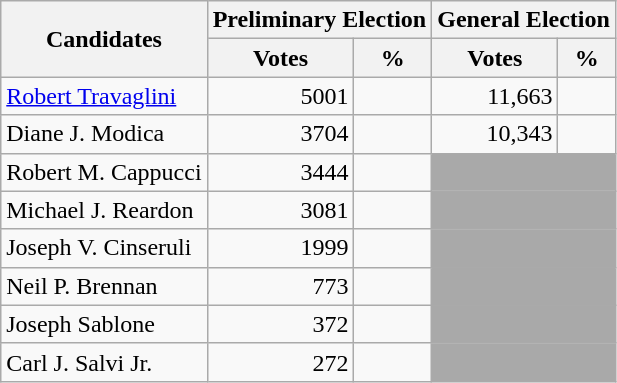<table class=wikitable>
<tr>
<th colspan=1 rowspan=2><strong>Candidates</strong></th>
<th colspan=2><strong>Preliminary Election</strong></th>
<th colspan=2><strong>General Election</strong></th>
</tr>
<tr>
<th>Votes</th>
<th>%</th>
<th>Votes</th>
<th>%</th>
</tr>
<tr>
<td><a href='#'>Robert Travaglini</a></td>
<td align="right">5001</td>
<td align="right"></td>
<td align="right">11,663</td>
<td align="right"></td>
</tr>
<tr>
<td>Diane J. Modica</td>
<td align="right">3704</td>
<td align="right"></td>
<td align="right">10,343</td>
<td align="right"></td>
</tr>
<tr>
<td>Robert M. Cappucci</td>
<td align="right">3444</td>
<td align="right"></td>
<td colspan=2 bgcolor=darkgray> </td>
</tr>
<tr>
<td>Michael J. Reardon</td>
<td align="right">3081</td>
<td align="right"></td>
<td colspan=2 bgcolor=darkgray> </td>
</tr>
<tr>
<td>Joseph V. Cinseruli</td>
<td align="right">1999</td>
<td align="right"></td>
<td colspan=2 bgcolor=darkgray> </td>
</tr>
<tr>
<td>Neil P. Brennan</td>
<td align="right">773</td>
<td align="right"></td>
<td colspan=2 bgcolor=darkgray> </td>
</tr>
<tr>
<td>Joseph Sablone</td>
<td align="right">372</td>
<td align="right"></td>
<td colspan=2 bgcolor=darkgray> </td>
</tr>
<tr>
<td>Carl J. Salvi Jr.</td>
<td align="right">272</td>
<td align="right"></td>
<td colspan=2 bgcolor=darkgray> </td>
</tr>
</table>
